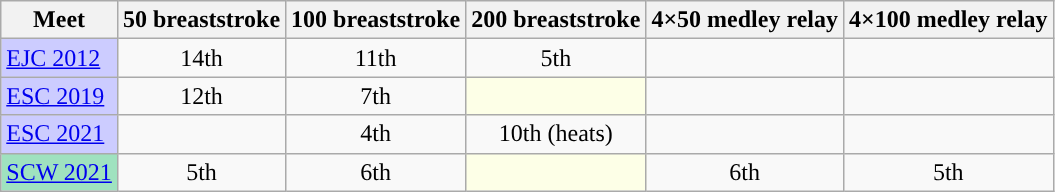<table class="sortable wikitable">
<tr>
<th>Meet</th>
<th class="unsortable">50 breaststroke</th>
<th class="unsortable">100 breaststroke</th>
<th class="unsortable">200 breaststroke</th>
<th class="unsortable">4×50 medley relay</th>
<th class="unsortable">4×100 medley relay</th>
</tr>
<tr>
<td style="background:#ccccff"><a href='#'>EJC 2012</a></td>
<td align="center">14th</td>
<td align="center">11th</td>
<td align="center">5th</td>
<td></td>
<td align="center"></td>
</tr>
<tr>
<td style="background:#ccccff"><a href='#'>ESC 2019</a></td>
<td align="center">12th</td>
<td align="center">7th</td>
<td style="background:#fdffe7"></td>
<td align="center"></td>
<td></td>
</tr>
<tr>
<td style="background:#ccccff"><a href='#'>ESC 2021</a></td>
<td align="center"></td>
<td align="center">4th</td>
<td align="center">10th (heats)</td>
<td align="center"></td>
<td></td>
</tr>
<tr>
<td style="background:#9fe2bf"><a href='#'>SCW 2021</a></td>
<td align="center">5th</td>
<td align="center">6th</td>
<td style="background:#fdffe7"></td>
<td align="center">6th</td>
<td align="center">5th</td>
</tr>
</table>
